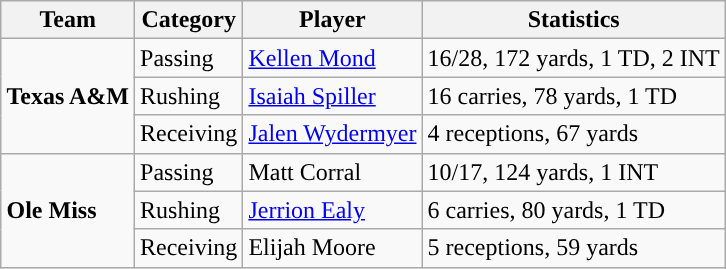<table class="wikitable" style="float: right;">
<tr>
<th>Team</th>
<th>Category</th>
<th>Player</th>
<th>Statistics</th>
</tr>
<tr>
<td rowspan=3><strong>Texas A&M</strong></td>
<td>Passing</td>
<td><a href='#'>Kellen Mond</a></td>
<td>16/28, 172 yards, 1 TD, 2 INT</td>
</tr>
<tr>
<td>Rushing</td>
<td><a href='#'>Isaiah Spiller</a></td>
<td>16 carries, 78 yards, 1 TD</td>
</tr>
<tr>
<td>Receiving</td>
<td><a href='#'>Jalen Wydermyer</a></td>
<td>4 receptions, 67 yards</td>
</tr>
<tr>
<td rowspan=3><strong>Ole Miss</strong></td>
<td>Passing</td>
<td>Matt Corral</td>
<td>10/17, 124 yards, 1 INT</td>
</tr>
<tr>
<td>Rushing</td>
<td><a href='#'>Jerrion Ealy</a></td>
<td>6 carries, 80 yards, 1 TD</td>
</tr>
<tr>
<td>Receiving</td>
<td>Elijah Moore</td>
<td>5 receptions, 59 yards</td>
</tr>
</table>
